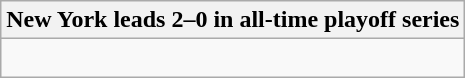<table class="wikitable collapsible collapsed">
<tr>
<th>New York leads 2–0 in all-time playoff series</th>
</tr>
<tr>
<td><br>
</td>
</tr>
</table>
